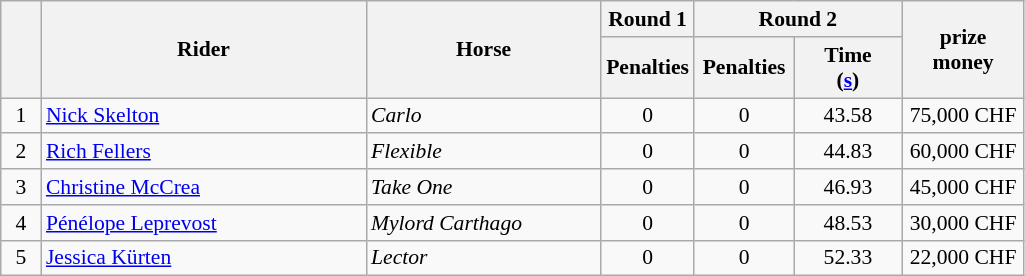<table class="wikitable" style="font-size: 90%">
<tr>
<th rowspan=2 width=20></th>
<th rowspan=2 width=210>Rider</th>
<th rowspan=2 width=150>Horse</th>
<th>Round 1</th>
<th colspan=2>Round 2</th>
<th rowspan=2 width=75>prize<br>money</th>
</tr>
<tr>
<th width=50>Penalties</th>
<th width=60>Penalties</th>
<th width=65>Time<br>(<a href='#'>s</a>)</th>
</tr>
<tr>
<td align=center>1</td>
<td> <a href='#'>Nick Skelton</a></td>
<td><em>Carlo</em></td>
<td align=center>0</td>
<td align=center>0</td>
<td align=center>43.58</td>
<td align=center>75,000 CHF</td>
</tr>
<tr>
<td align=center>2</td>
<td> <a href='#'>Rich Fellers</a></td>
<td><em>Flexible</em></td>
<td align=center>0</td>
<td align=center>0</td>
<td align=center>44.83</td>
<td align=center>60,000 CHF</td>
</tr>
<tr>
<td align=center>3</td>
<td> <a href='#'>Christine McCrea</a></td>
<td><em>Take One</em></td>
<td align=center>0</td>
<td align=center>0</td>
<td align=center>46.93</td>
<td align=center>45,000 CHF</td>
</tr>
<tr>
<td align=center>4</td>
<td> <a href='#'>Pénélope Leprevost</a></td>
<td><em>Mylord Carthago</em></td>
<td align=center>0</td>
<td align=center>0</td>
<td align=center>48.53</td>
<td align=center>30,000 CHF</td>
</tr>
<tr>
<td align=center>5</td>
<td> <a href='#'>Jessica Kürten</a></td>
<td><em>Lector</em></td>
<td align=center>0</td>
<td align=center>0</td>
<td align=center>52.33</td>
<td align=center>22,000 CHF</td>
</tr>
</table>
